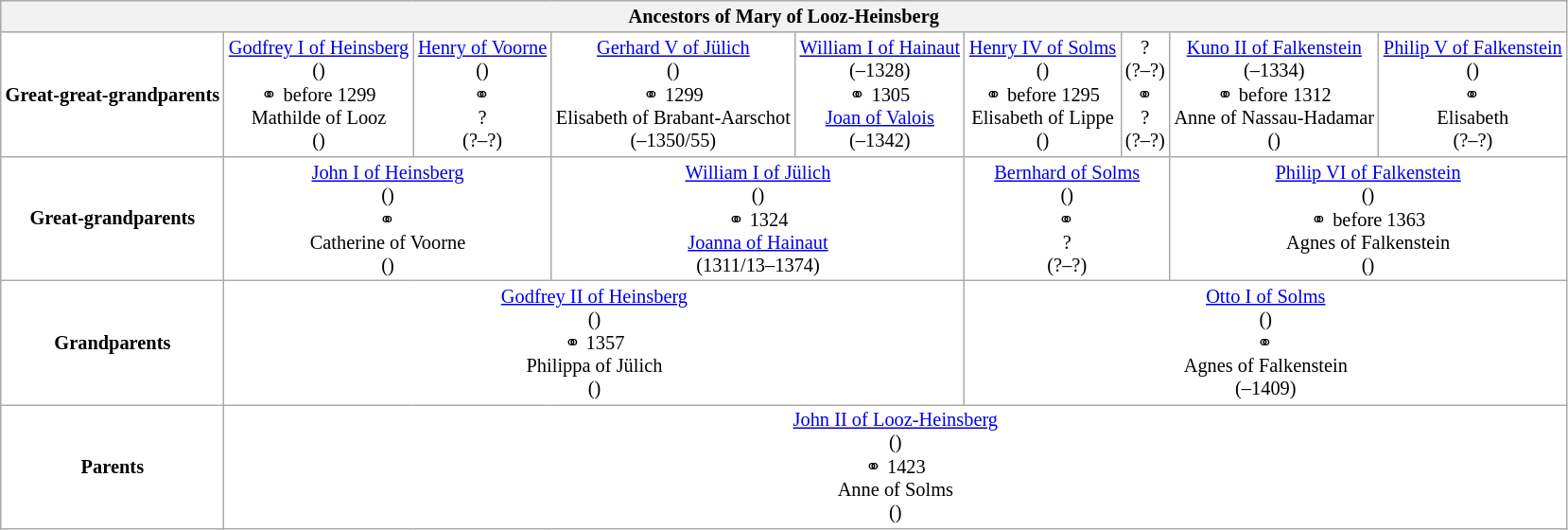<table class="wikitable" style="background:#FFFFFF; font-size:85%; text-align:center">
<tr bgcolor="#E0E0E0">
<th colspan="9">Ancestors of Mary of Looz-Heinsberg</th>
</tr>
<tr>
<td><strong>Great-great-grandparents</strong></td>
<td colspan="1"><a href='#'>Godfrey I of Heinsberg</a><br>()<br>⚭ before 1299<br>Mathilde of Looz<br>()</td>
<td colspan="1"><a href='#'>Henry of Voorne</a><br>()<br>⚭<br>?<br>(?–?)</td>
<td colspan="1"><a href='#'>Gerhard&nbsp;V of Jülich</a><br>()<br>⚭ 1299<br>Elisabeth of Brabant-Aarschot<br>(–1350/55)</td>
<td colspan="1"><a href='#'>William I of Hainaut</a><br>(–1328)<br>⚭ 1305<br><a href='#'>Joan of Valois</a><br>(–1342)</td>
<td colspan="1"><a href='#'>Henry IV of Solms</a><br>()<br>⚭ before 1295<br>Elisabeth of Lippe<br>()</td>
<td colspan="1">?<br>(?–?)<br>⚭<br>?<br>(?–?)</td>
<td colspan="1"><a href='#'>Kuno II of Falkenstein</a><br>(–1334)<br>⚭ before 1312<br>Anne of Nassau-Hadamar<br>()</td>
<td colspan="1"><a href='#'>Philip V of Falkenstein</a><br>()<br>⚭<br>Elisabeth<br>(?–?)</td>
</tr>
<tr>
<td><strong>Great-grandparents</strong></td>
<td colspan="2"><a href='#'>John I of Heinsberg</a><br>()<br>⚭ <br>Catherine of Voorne<br>()</td>
<td colspan="2"><a href='#'>William I of Jülich</a><br>()<br>⚭ 1324<br><a href='#'>Joanna of Hainaut</a><br>(1311/13–1374)</td>
<td colspan="2"><a href='#'>Bernhard of Solms</a><br>()<br>⚭<br>?<br>(?–?)</td>
<td colspan="2"><a href='#'>Philip VI of Falkenstein</a><br>()<br>⚭ before 1363<br>Agnes of Falkenstein<br>()</td>
</tr>
<tr>
<td><strong>Grandparents</strong></td>
<td colspan="4"><a href='#'>Godfrey II of Heinsberg</a><br>()<br>⚭ 1357<br>Philippa of Jülich<br>()</td>
<td colspan="4"><a href='#'>Otto I of Solms</a><br>()<br>⚭<br>Agnes of Falkenstein<br>(–1409)</td>
</tr>
<tr>
<td><strong>Parents</strong></td>
<td colspan="8"><a href='#'>John II of Looz-Heinsberg</a><br>()<br>⚭ 1423<br>Anne of Solms<br>()</td>
</tr>
</table>
